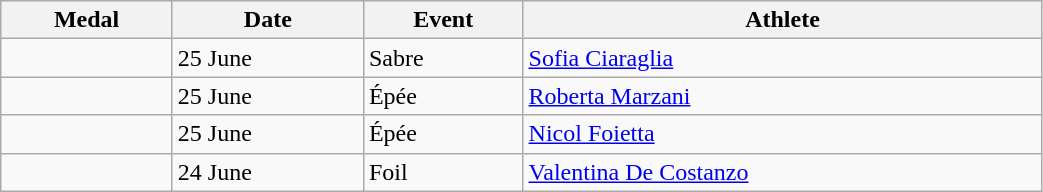<table class="wikitable sortable" width=55% style="font-size:100%; text-align:left;">
<tr>
<th>Medal</th>
<th>Date</th>
<th>Event</th>
<th>Athlete</th>
</tr>
<tr>
<td></td>
<td>25 June</td>
<td>Sabre</td>
<td><a href='#'>Sofia Ciaraglia</a></td>
</tr>
<tr>
<td></td>
<td>25 June</td>
<td>Épée</td>
<td><a href='#'>Roberta Marzani</a></td>
</tr>
<tr>
<td></td>
<td>25 June</td>
<td>Épée</td>
<td><a href='#'>Nicol Foietta</a></td>
</tr>
<tr>
<td></td>
<td>24 June</td>
<td>Foil</td>
<td><a href='#'>Valentina De Costanzo</a></td>
</tr>
</table>
